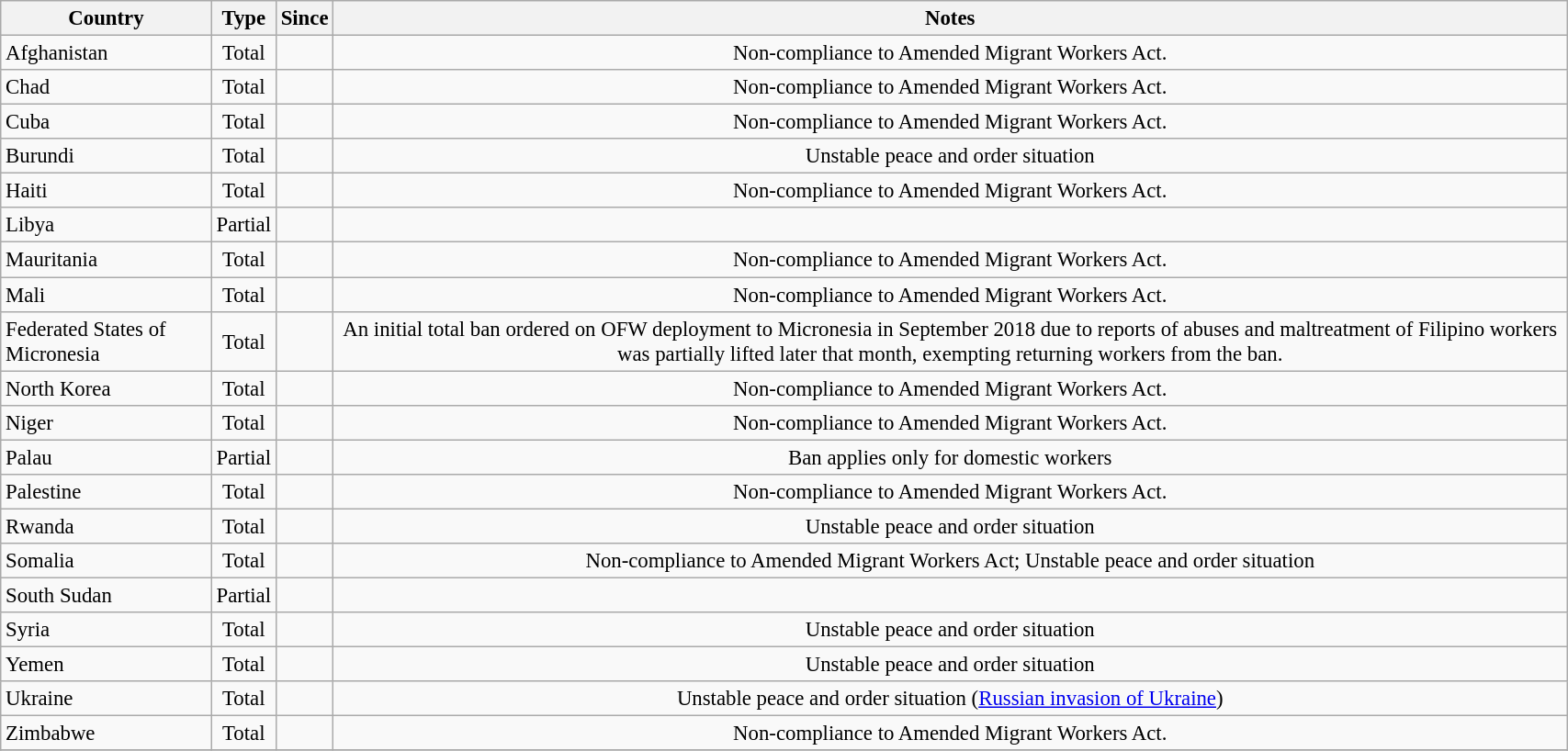<table class="wikitable sortable" style="text-align: center; font-size:95%;" width=90%>
<tr>
<th>Country</th>
<th>Type</th>
<th>Since</th>
<th>Notes</th>
</tr>
<tr>
<td align=left>Afghanistan</td>
<td>Total</td>
<td></td>
<td>Non-compliance to Amended Migrant Workers Act.</td>
</tr>
<tr>
<td align=left>Chad</td>
<td>Total</td>
<td></td>
<td>Non-compliance to Amended Migrant Workers Act.</td>
</tr>
<tr>
<td align=left>Cuba</td>
<td>Total</td>
<td></td>
<td>Non-compliance to Amended Migrant Workers Act.</td>
</tr>
<tr>
<td align=left>Burundi</td>
<td>Total</td>
<td></td>
<td>Unstable peace and order situation</td>
</tr>
<tr>
<td align=left>Haiti</td>
<td>Total</td>
<td></td>
<td>Non-compliance to Amended Migrant Workers Act.</td>
</tr>
<tr>
<td align=left>Libya</td>
<td>Partial</td>
<td></td>
<td></td>
</tr>
<tr>
<td align=left>Mauritania</td>
<td>Total</td>
<td></td>
<td>Non-compliance to Amended Migrant Workers Act.</td>
</tr>
<tr>
<td align=left>Mali</td>
<td>Total</td>
<td></td>
<td>Non-compliance to Amended Migrant Workers Act.</td>
</tr>
<tr>
<td align=left>Federated States of Micronesia</td>
<td>Total</td>
<td></td>
<td>An initial total ban ordered on OFW deployment to Micronesia in September 2018 due to reports of abuses and maltreatment of Filipino workers was partially lifted later that month, exempting returning workers from the ban.</td>
</tr>
<tr>
<td align=left>North Korea</td>
<td>Total</td>
<td></td>
<td>Non-compliance to Amended Migrant Workers Act.</td>
</tr>
<tr>
<td align=left>Niger</td>
<td>Total</td>
<td></td>
<td>Non-compliance to Amended Migrant Workers Act.</td>
</tr>
<tr>
<td align=left>Palau</td>
<td>Partial</td>
<td></td>
<td>Ban applies only for domestic workers</td>
</tr>
<tr>
<td align=left>Palestine</td>
<td>Total</td>
<td></td>
<td>Non-compliance to Amended Migrant Workers Act.</td>
</tr>
<tr>
<td align=left>Rwanda</td>
<td>Total</td>
<td></td>
<td>Unstable peace and order situation</td>
</tr>
<tr>
<td align=left>Somalia</td>
<td>Total</td>
<td></td>
<td>Non-compliance to Amended Migrant Workers Act; Unstable peace and order situation</td>
</tr>
<tr>
<td align=left>South Sudan</td>
<td>Partial</td>
<td></td>
<td></td>
</tr>
<tr>
<td align=left>Syria</td>
<td>Total</td>
<td></td>
<td>Unstable peace and order situation</td>
</tr>
<tr>
<td align=left>Yemen</td>
<td>Total</td>
<td></td>
<td>Unstable peace and order situation</td>
</tr>
<tr>
<td align=left>Ukraine</td>
<td>Total</td>
<td></td>
<td>Unstable peace and order situation (<a href='#'>Russian invasion of Ukraine</a>)</td>
</tr>
<tr>
<td align=left>Zimbabwe</td>
<td>Total</td>
<td></td>
<td>Non-compliance to Amended Migrant Workers Act.</td>
</tr>
<tr>
</tr>
</table>
